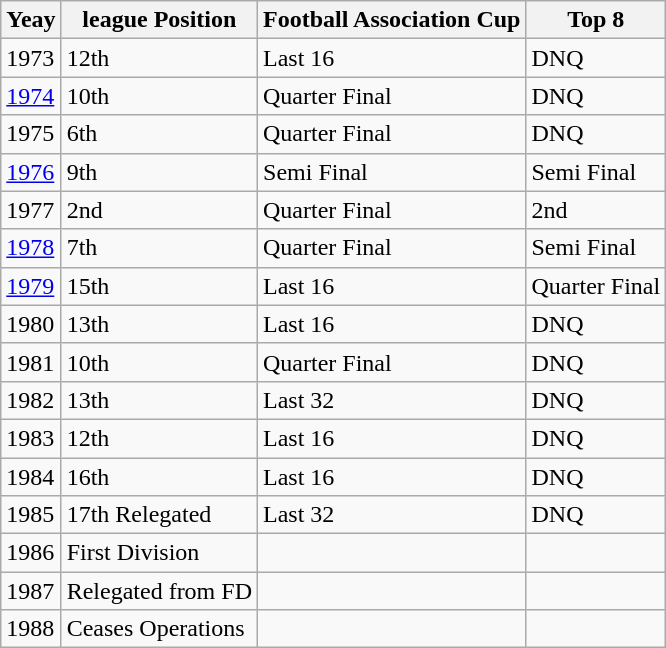<table class="wikitable">
<tr>
<th>Yeay</th>
<th>league Position</th>
<th>Football Association Cup</th>
<th>Top 8</th>
</tr>
<tr>
<td>1973</td>
<td>12th</td>
<td>Last 16</td>
<td>DNQ</td>
</tr>
<tr>
<td><a href='#'>1974</a></td>
<td>10th</td>
<td>Quarter Final</td>
<td>DNQ</td>
</tr>
<tr>
<td>1975</td>
<td>6th</td>
<td>Quarter Final</td>
<td>DNQ</td>
</tr>
<tr>
<td><a href='#'>1976</a></td>
<td>9th</td>
<td>Semi Final</td>
<td>Semi Final</td>
</tr>
<tr>
<td>1977</td>
<td>2nd</td>
<td>Quarter Final</td>
<td>2nd</td>
</tr>
<tr>
<td><a href='#'>1978</a></td>
<td>7th</td>
<td>Quarter Final</td>
<td>Semi Final</td>
</tr>
<tr>
<td><a href='#'>1979</a></td>
<td>15th</td>
<td>Last 16</td>
<td>Quarter Final</td>
</tr>
<tr>
<td>1980</td>
<td>13th</td>
<td>Last 16</td>
<td>DNQ</td>
</tr>
<tr>
<td>1981</td>
<td>10th</td>
<td>Quarter Final</td>
<td>DNQ</td>
</tr>
<tr>
<td>1982</td>
<td>13th</td>
<td>Last 32</td>
<td>DNQ</td>
</tr>
<tr>
<td>1983</td>
<td>12th</td>
<td>Last 16</td>
<td>DNQ</td>
</tr>
<tr>
<td>1984</td>
<td>16th</td>
<td>Last 16</td>
<td>DNQ</td>
</tr>
<tr>
<td>1985</td>
<td>17th Relegated</td>
<td>Last 32</td>
<td>DNQ</td>
</tr>
<tr>
<td>1986</td>
<td>First Division</td>
<td></td>
<td></td>
</tr>
<tr>
<td>1987</td>
<td>Relegated from FD</td>
<td></td>
<td></td>
</tr>
<tr>
<td>1988</td>
<td>Ceases Operations</td>
<td></td>
<td></td>
</tr>
</table>
